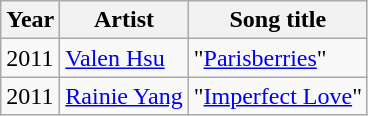<table class="wikitable sortable">
<tr>
<th>Year</th>
<th>Artist</th>
<th>Song title</th>
</tr>
<tr>
<td>2011</td>
<td><a href='#'>Valen Hsu</a></td>
<td>"<a href='#'>Parisberries</a>"</td>
</tr>
<tr>
<td>2011</td>
<td><a href='#'>Rainie Yang</a></td>
<td>"<a href='#'>Imperfect Love</a>"</td>
</tr>
</table>
